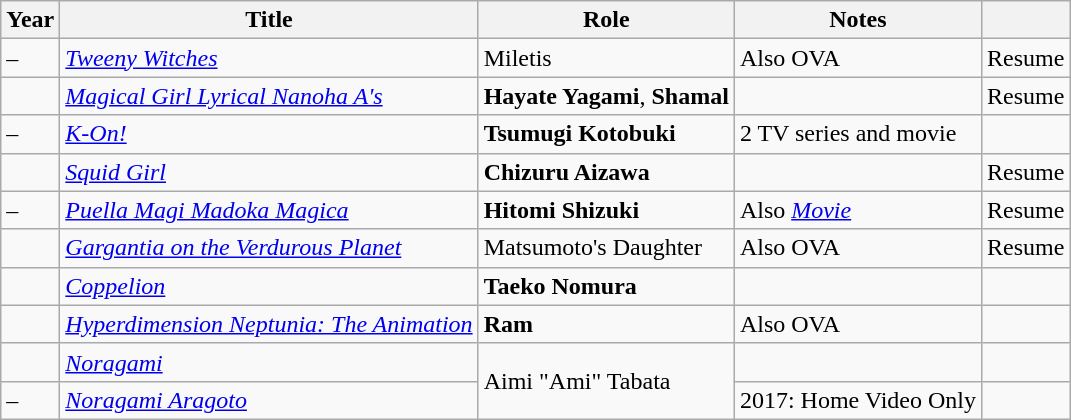<table class="wikitable sortable">
<tr>
<th scope="col">Year</th>
<th scope="col">Title</th>
<th scope="col">Role</th>
<th class="unsortable" scope="col">Notes</th>
<th class="unsortable" scope="col"></th>
</tr>
<tr>
<td>–</td>
<td><em><a href='#'>Tweeny Witches</a></em></td>
<td>Miletis</td>
<td>Also OVA</td>
<td>Resume</td>
</tr>
<tr>
<td></td>
<td><em><a href='#'>Magical Girl Lyrical Nanoha A's</a></em></td>
<td><strong>Hayate Yagami</strong>, <strong>Shamal</strong></td>
<td></td>
<td>Resume</td>
</tr>
<tr>
<td>–</td>
<td><em><a href='#'>K-On!</a></em></td>
<td><strong>Tsumugi Kotobuki</strong></td>
<td>2 TV series and movie</td>
<td></td>
</tr>
<tr>
<td></td>
<td><em><a href='#'>Squid Girl</a></em></td>
<td><strong>Chizuru Aizawa</strong></td>
<td></td>
<td>Resume</td>
</tr>
<tr>
<td>–</td>
<td><em><a href='#'>Puella Magi Madoka Magica</a></em></td>
<td><strong>Hitomi Shizuki</strong></td>
<td>Also <em><a href='#'>Movie</a></em></td>
<td>Resume</td>
</tr>
<tr>
<td></td>
<td><em><a href='#'>Gargantia on the Verdurous Planet</a></em></td>
<td>Matsumoto's Daughter</td>
<td>Also OVA</td>
<td>Resume</td>
</tr>
<tr>
<td></td>
<td><em><a href='#'>Coppelion</a></em></td>
<td><strong>Taeko Nomura</strong></td>
<td></td>
<td></td>
</tr>
<tr>
<td></td>
<td><em><a href='#'>Hyperdimension Neptunia: The Animation</a></em></td>
<td><strong>Ram</strong></td>
<td>Also OVA</td>
<td></td>
</tr>
<tr>
<td></td>
<td><em><a href='#'>Noragami</a></em></td>
<td rowspan="2">Aimi "Ami" Tabata</td>
<td></td>
<td></td>
</tr>
<tr>
<td>–</td>
<td><em><a href='#'>Noragami Aragoto</a></em></td>
<td>2017: Home Video Only</td>
<td></td>
</tr>
</table>
